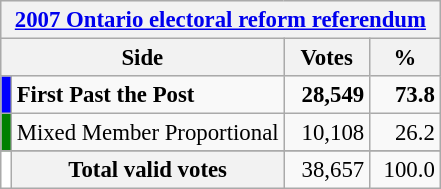<table class="wikitable" style="font-size: 95%; clear:both">
<tr style="background-color:#E9E9E9">
<th colspan=4><a href='#'>2007 Ontario electoral reform referendum</a></th>
</tr>
<tr style="background-color:#E9E9E9">
<th colspan=2 style="width: 130px">Side</th>
<th style="width: 50px">Votes</th>
<th style="width: 40px">%</th>
</tr>
<tr>
<td bgcolor="blue"></td>
<td><strong>First Past the Post</strong></td>
<td align=right><strong>28,549</strong></td>
<td align=right><strong>73.8</strong></td>
</tr>
<tr>
<td bgcolor="green"></td>
<td>Mixed Member Proportional</td>
<td align=right>10,108</td>
<td align=right>26.2</td>
</tr>
<tr>
</tr>
<tr>
<td bgcolor="white"></td>
<th>Total valid votes</th>
<td align=right>38,657</td>
<td align=right>100.0</td>
</tr>
</table>
